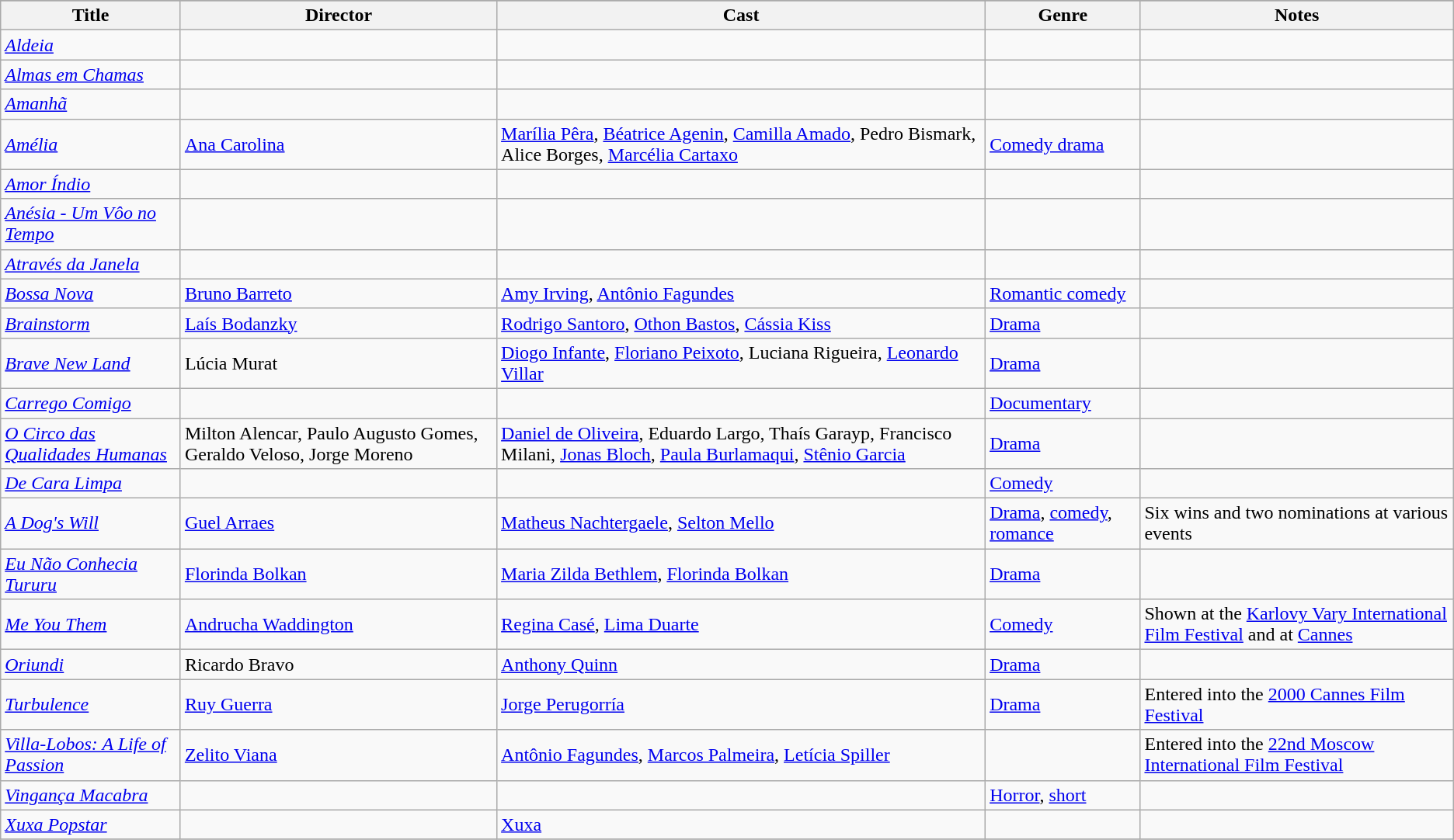<table class="wikitable sortable">
<tr>
</tr>
<tr>
<th>Title</th>
<th>Director</th>
<th>Cast</th>
<th>Genre</th>
<th>Notes</th>
</tr>
<tr>
<td><em><a href='#'>Aldeia</a></em></td>
<td></td>
<td></td>
<td></td>
<td></td>
</tr>
<tr>
<td><em><a href='#'>Almas em Chamas</a></em></td>
<td></td>
<td></td>
<td></td>
<td></td>
</tr>
<tr>
<td><em><a href='#'>Amanhã</a></em></td>
<td></td>
<td></td>
<td></td>
<td></td>
</tr>
<tr>
<td><em><a href='#'>Amélia</a></em></td>
<td><a href='#'>Ana Carolina</a></td>
<td><a href='#'>Marília Pêra</a>, <a href='#'>Béatrice Agenin</a>, <a href='#'>Camilla Amado</a>, Pedro Bismark, Alice Borges, <a href='#'>Marcélia Cartaxo</a></td>
<td><a href='#'>Comedy drama</a></td>
<td></td>
</tr>
<tr>
<td><em><a href='#'>Amor Índio</a></em></td>
<td></td>
<td></td>
<td></td>
<td></td>
</tr>
<tr>
<td><em><a href='#'>Anésia - Um Vôo no Tempo</a></em></td>
<td></td>
<td></td>
<td></td>
<td></td>
</tr>
<tr>
<td><em><a href='#'>Através da Janela</a></em></td>
<td></td>
<td></td>
<td></td>
<td></td>
</tr>
<tr>
<td><em><a href='#'>Bossa Nova</a></em></td>
<td><a href='#'>Bruno Barreto</a></td>
<td><a href='#'>Amy Irving</a>, <a href='#'>Antônio Fagundes</a></td>
<td><a href='#'>Romantic comedy</a></td>
<td></td>
</tr>
<tr>
<td><em><a href='#'>Brainstorm</a></em></td>
<td><a href='#'>Laís Bodanzky</a></td>
<td><a href='#'>Rodrigo Santoro</a>, <a href='#'>Othon Bastos</a>, <a href='#'>Cássia Kiss</a></td>
<td><a href='#'>Drama</a></td>
<td></td>
</tr>
<tr>
<td><em><a href='#'>Brave New Land</a></em></td>
<td>Lúcia Murat</td>
<td><a href='#'>Diogo Infante</a>, <a href='#'>Floriano Peixoto</a>, Luciana Rigueira, <a href='#'>Leonardo Villar</a></td>
<td><a href='#'>Drama</a></td>
<td></td>
</tr>
<tr>
<td><em><a href='#'>Carrego Comigo</a></em></td>
<td></td>
<td></td>
<td><a href='#'>Documentary</a></td>
<td></td>
</tr>
<tr>
<td><em><a href='#'>O Circo das Qualidades Humanas</a></em></td>
<td>Milton Alencar, Paulo Augusto Gomes, Geraldo Veloso, Jorge Moreno</td>
<td><a href='#'>Daniel de Oliveira</a>, Eduardo Largo, Thaís Garayp, Francisco Milani, <a href='#'>Jonas Bloch</a>, <a href='#'>Paula Burlamaqui</a>, <a href='#'>Stênio Garcia</a></td>
<td><a href='#'>Drama</a></td>
<td></td>
</tr>
<tr>
<td><em><a href='#'>De Cara Limpa</a></em></td>
<td></td>
<td></td>
<td><a href='#'>Comedy</a></td>
<td></td>
</tr>
<tr>
<td><em><a href='#'>A Dog's Will</a></em></td>
<td><a href='#'>Guel Arraes</a></td>
<td><a href='#'>Matheus Nachtergaele</a>, <a href='#'>Selton Mello</a></td>
<td><a href='#'>Drama</a>, <a href='#'>comedy</a>, <a href='#'>romance</a></td>
<td>Six wins and two nominations at various events</td>
</tr>
<tr>
<td><em><a href='#'>Eu Não Conhecia Tururu</a></em></td>
<td><a href='#'>Florinda Bolkan</a></td>
<td><a href='#'>Maria Zilda Bethlem</a>, <a href='#'>Florinda Bolkan</a></td>
<td><a href='#'>Drama</a></td>
<td></td>
</tr>
<tr>
<td><em><a href='#'>Me You Them</a></em></td>
<td><a href='#'>Andrucha Waddington</a></td>
<td><a href='#'>Regina Casé</a>, <a href='#'>Lima Duarte</a></td>
<td><a href='#'>Comedy</a></td>
<td>Shown at the <a href='#'>Karlovy Vary International Film Festival</a> and at <a href='#'>Cannes</a></td>
</tr>
<tr>
<td><em><a href='#'>Oriundi</a></em></td>
<td>Ricardo Bravo</td>
<td><a href='#'>Anthony Quinn</a></td>
<td><a href='#'>Drama</a></td>
<td></td>
</tr>
<tr>
<td><em><a href='#'>Turbulence</a></em></td>
<td><a href='#'>Ruy Guerra</a></td>
<td><a href='#'>Jorge Perugorría</a></td>
<td><a href='#'>Drama</a></td>
<td>Entered into the <a href='#'>2000 Cannes Film Festival</a></td>
</tr>
<tr>
<td><em><a href='#'>Villa-Lobos: A Life of Passion</a></em></td>
<td><a href='#'>Zelito Viana</a></td>
<td><a href='#'>Antônio Fagundes</a>, <a href='#'>Marcos Palmeira</a>, <a href='#'>Letícia Spiller</a></td>
<td></td>
<td>Entered into the <a href='#'>22nd Moscow International Film Festival</a></td>
</tr>
<tr>
<td><em><a href='#'>Vingança Macabra</a></em></td>
<td></td>
<td></td>
<td><a href='#'>Horror</a>, <a href='#'>short</a></td>
<td></td>
</tr>
<tr>
<td><em><a href='#'>Xuxa Popstar</a></em></td>
<td></td>
<td><a href='#'>Xuxa</a></td>
<td></td>
<td></td>
</tr>
<tr>
</tr>
</table>
